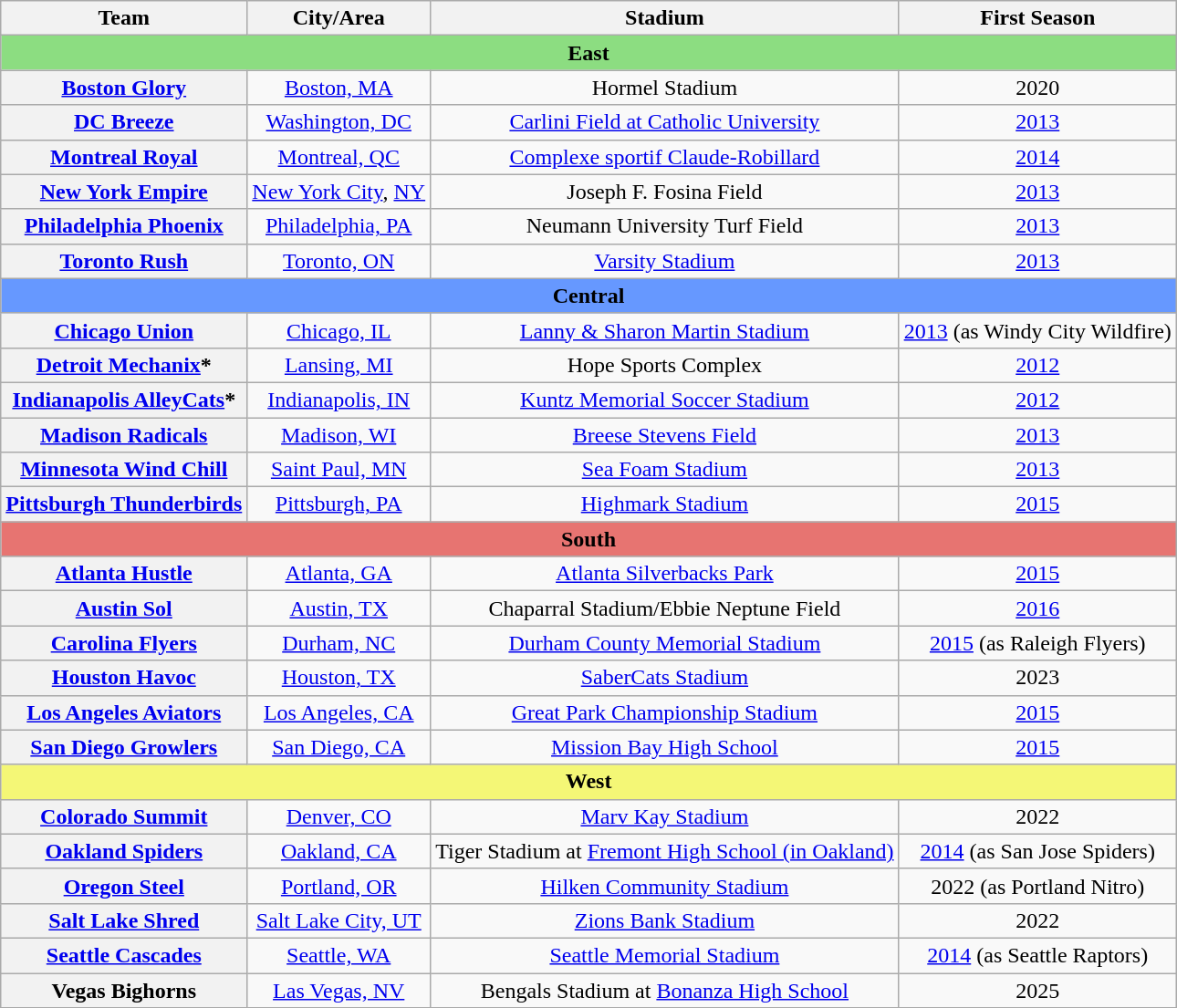<table class="wikitable plainrowheaders" style="text-align:center">
<tr>
<th scope="col">Team</th>
<th scope="col">City/Area</th>
<th scope="col">Stadium</th>
<th scope="col">First Season</th>
</tr>
<tr>
<th style="background:#8CDD81" colspan=4>East</th>
</tr>
<tr>
<th scope="row"><a href='#'>Boston Glory</a></th>
<td><a href='#'>Boston, MA</a></td>
<td>Hormel Stadium</td>
<td>2020</td>
</tr>
<tr>
<th scope="row"><a href='#'>DC Breeze</a></th>
<td><a href='#'>Washington, DC</a></td>
<td><a href='#'>Carlini Field at Catholic University</a></td>
<td><a href='#'>2013</a></td>
</tr>
<tr>
<th scope="row"><a href='#'>Montreal Royal</a></th>
<td><a href='#'>Montreal, QC</a></td>
<td><a href='#'>Complexe sportif Claude-Robillard</a></td>
<td><a href='#'>2014</a></td>
</tr>
<tr>
<th scope="row"><a href='#'>New York Empire</a></th>
<td><a href='#'>New York City</a>, <a href='#'>NY</a></td>
<td>Joseph F. Fosina Field</td>
<td><a href='#'>2013</a></td>
</tr>
<tr>
<th scope="row"><a href='#'>Philadelphia Phoenix</a></th>
<td><a href='#'>Philadelphia, PA</a></td>
<td>Neumann University Turf Field</td>
<td><a href='#'>2013</a></td>
</tr>
<tr>
<th scope="row"><a href='#'>Toronto Rush</a></th>
<td><a href='#'>Toronto, ON</a></td>
<td><a href='#'>Varsity Stadium</a></td>
<td><a href='#'>2013</a></td>
</tr>
<tr>
<th style="background:#6698FF" colspan=4>Central</th>
</tr>
<tr>
<th scope="row"><a href='#'>Chicago Union</a></th>
<td><a href='#'>Chicago, IL</a></td>
<td><a href='#'>Lanny & Sharon Martin Stadium</a></td>
<td><a href='#'>2013</a> (as Windy City Wildfire)</td>
</tr>
<tr>
<th scope="row"><a href='#'>Detroit Mechanix</a>*</th>
<td><a href='#'>Lansing, MI</a></td>
<td>Hope Sports Complex</td>
<td><a href='#'>2012</a></td>
</tr>
<tr>
<th scope="row"><a href='#'>Indianapolis AlleyCats</a>*</th>
<td><a href='#'>Indianapolis, IN</a></td>
<td><a href='#'>Kuntz Memorial Soccer Stadium</a></td>
<td><a href='#'>2012</a></td>
</tr>
<tr>
<th scope="row"><a href='#'>Madison Radicals</a></th>
<td><a href='#'>Madison, WI</a></td>
<td><a href='#'>Breese Stevens Field</a></td>
<td><a href='#'>2013</a></td>
</tr>
<tr>
<th scope="row"><a href='#'>Minnesota Wind Chill</a></th>
<td><a href='#'>Saint Paul, MN</a></td>
<td><a href='#'>Sea Foam Stadium</a></td>
<td><a href='#'>2013</a></td>
</tr>
<tr>
<th scope="row"><a href='#'>Pittsburgh Thunderbirds</a></th>
<td><a href='#'>Pittsburgh, PA</a></td>
<td><a href='#'>Highmark Stadium</a></td>
<td><a href='#'>2015</a></td>
</tr>
<tr>
<th style="background:#E77471" colspan=4>South</th>
</tr>
<tr>
<th scope="row"><a href='#'>Atlanta Hustle</a></th>
<td><a href='#'>Atlanta, GA</a></td>
<td><a href='#'>Atlanta Silverbacks Park </a></td>
<td><a href='#'>2015</a></td>
</tr>
<tr>
<th scope="row"><a href='#'>Austin Sol</a></th>
<td><a href='#'>Austin, TX</a></td>
<td>Chaparral Stadium/Ebbie Neptune Field</td>
<td><a href='#'>2016</a></td>
</tr>
<tr>
<th scope="row"><a href='#'>Carolina Flyers</a></th>
<td><a href='#'>Durham, NC</a></td>
<td><a href='#'>Durham County Memorial Stadium</a></td>
<td><a href='#'>2015</a> (as Raleigh Flyers)</td>
</tr>
<tr>
<th scope="row"><a href='#'>Houston Havoc</a></th>
<td><a href='#'>Houston, TX</a></td>
<td><a href='#'>SaberCats Stadium</a></td>
<td>2023</td>
</tr>
<tr>
<th scope="row"><a href='#'>Los Angeles Aviators</a></th>
<td><a href='#'>Los Angeles, CA</a></td>
<td><a href='#'>Great Park Championship Stadium</a></td>
<td><a href='#'>2015</a></td>
</tr>
<tr>
<th scope="row"><a href='#'>San Diego Growlers</a></th>
<td><a href='#'>San Diego, CA</a></td>
<td><a href='#'>Mission Bay High School</a></td>
<td><a href='#'>2015</a></td>
</tr>
<tr>
<th style="background:#F4F776" colspan=4>West</th>
</tr>
<tr>
<th scope="row"><a href='#'>Colorado Summit</a></th>
<td><a href='#'>Denver, CO</a></td>
<td><a href='#'>Marv Kay Stadium</a></td>
<td 2022 American Ultimate Disc League season>2022</td>
</tr>
<tr>
<th scope="row"><a href='#'>Oakland Spiders</a></th>
<td><a href='#'>Oakland, CA</a></td>
<td>Tiger Stadium at <a href='#'>Fremont High School (in Oakland)</a></td>
<td><a href='#'>2014</a> (as San Jose Spiders)</td>
</tr>
<tr>
<th scope="row"><a href='#'>Oregon Steel</a></th>
<td><a href='#'>Portland, OR</a></td>
<td><a href='#'>Hilken Community Stadium</a></td>
<td 2022 American Ultimate Disc League season>2022 (as Portland Nitro)</td>
</tr>
<tr>
<th scope="row"><a href='#'>Salt Lake Shred</a></th>
<td><a href='#'>Salt Lake City, UT</a></td>
<td><a href='#'>Zions Bank Stadium</a></td>
<td 2022 American Ultimate Disc League season>2022</td>
</tr>
<tr>
<th scope="row"><a href='#'>Seattle Cascades</a></th>
<td><a href='#'>Seattle, WA</a></td>
<td><a href='#'>Seattle Memorial Stadium</a></td>
<td><a href='#'>2014</a> (as Seattle Raptors)</td>
</tr>
<tr>
<th scope="row">Vegas Bighorns</th>
<td><a href='#'>Las Vegas, NV</a></td>
<td>Bengals Stadium at <a href='#'>Bonanza High School</a></td>
<td 2025 American Ultimate Disc League season>2025</td>
</tr>
<tr>
</tr>
</table>
